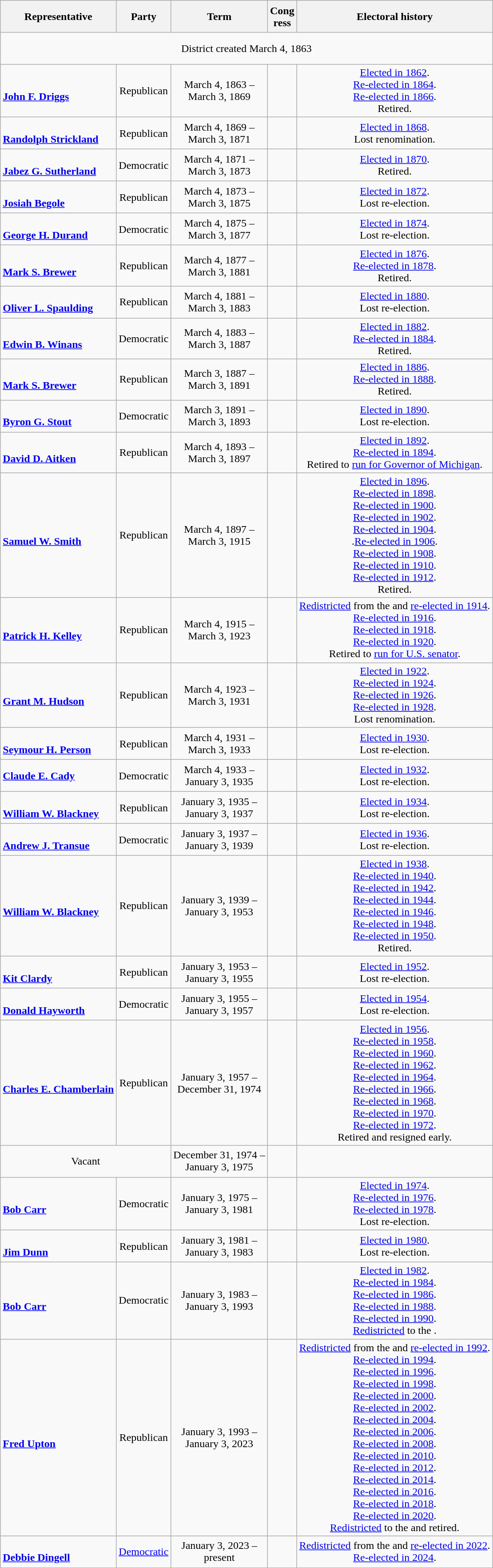<table class=wikitable style="text-align:center">
<tr style="height:3em">
<th>Representative</th>
<th>Party</th>
<th>Term</th>
<th>Cong<br>ress</th>
<th>Electoral history</th>
</tr>
<tr style="height:3em">
<td colspan=5>District created March 4, 1863</td>
</tr>
<tr style="height:3em">
<td align=left nowrap><br><strong><a href='#'>John F. Driggs</a></strong> <br></td>
<td>Republican</td>
<td>March 4, 1863 –<br>March 3, 1869</td>
<td></td>
<td><a href='#'>Elected in 1862</a>.<br><a href='#'>Re-elected in 1864</a>.<br><a href='#'>Re-elected in 1866</a>.<br>Retired.</td>
</tr>
<tr style="height:3em">
<td align=left nowrap><br><strong><a href='#'>Randolph Strickland</a></strong> <br></td>
<td>Republican</td>
<td>March 4, 1869 –<br>March 3, 1871</td>
<td></td>
<td><a href='#'>Elected in 1868</a>.<br>Lost renomination.</td>
</tr>
<tr style="height:3em">
<td align=left nowrap><br><strong><a href='#'>Jabez G. Sutherland</a></strong> <br></td>
<td>Democratic</td>
<td>March 4, 1871 –<br>March 3, 1873</td>
<td></td>
<td><a href='#'>Elected in 1870</a>.<br>Retired.</td>
</tr>
<tr style="height:3em">
<td align=left nowrap><br><strong><a href='#'>Josiah Begole</a></strong> <br></td>
<td>Republican</td>
<td>March 4, 1873 –<br>March 3, 1875</td>
<td></td>
<td><a href='#'>Elected in 1872</a>.<br>Lost re-election.</td>
</tr>
<tr style="height:3em">
<td align=left nowrap><br><strong><a href='#'>George H. Durand</a></strong> <br></td>
<td>Democratic</td>
<td>March 4, 1875 –<br>March 3, 1877</td>
<td></td>
<td><a href='#'>Elected in 1874</a>.<br>Lost re-election.</td>
</tr>
<tr style="height:3em">
<td align=left nowrap><br><strong><a href='#'>Mark S. Brewer</a></strong> <br></td>
<td>Republican</td>
<td>March 4, 1877 –<br>March 3, 1881</td>
<td></td>
<td><a href='#'>Elected in 1876</a>.<br><a href='#'>Re-elected in 1878</a>.<br>Retired.</td>
</tr>
<tr style="height:3em">
<td align=left nowrap><br><strong><a href='#'>Oliver L. Spaulding</a></strong> <br></td>
<td>Republican</td>
<td>March 4, 1881 –<br>March 3, 1883</td>
<td></td>
<td><a href='#'>Elected in 1880</a>.<br>Lost re-election.</td>
</tr>
<tr style="height:3em">
<td align=left nowrap><br><strong><a href='#'>Edwin B. Winans</a></strong> <br></td>
<td>Democratic</td>
<td>March 4, 1883 –<br>March 3, 1887</td>
<td></td>
<td><a href='#'>Elected in 1882</a>.<br><a href='#'>Re-elected in 1884</a>.<br>Retired.</td>
</tr>
<tr style="height:3em">
<td align=left nowrap><br><strong><a href='#'>Mark S. Brewer</a></strong> <br></td>
<td>Republican</td>
<td>March 3, 1887 –<br> March 3, 1891</td>
<td></td>
<td><a href='#'>Elected in 1886</a>.<br><a href='#'>Re-elected in 1888</a>.<br>Retired.</td>
</tr>
<tr style="height:3em">
<td align=left nowrap><br><strong><a href='#'>Byron G. Stout</a></strong> <br></td>
<td>Democratic</td>
<td>March 3, 1891 –<br>March 3, 1893</td>
<td></td>
<td><a href='#'>Elected in 1890</a>.<br>Lost re-election.</td>
</tr>
<tr style="height:3em">
<td align=left nowrap><br><strong><a href='#'>David D. Aitken</a></strong> <br></td>
<td>Republican</td>
<td>March 4, 1893 –<br>March 3, 1897</td>
<td></td>
<td><a href='#'>Elected in 1892</a>.<br><a href='#'>Re-elected in 1894</a>.<br>Retired to <a href='#'>run for Governor of Michigan</a>.</td>
</tr>
<tr style="height:3em">
<td align=left nowrap><br><strong><a href='#'>Samuel W. Smith</a></strong> <br></td>
<td>Republican</td>
<td>March 4, 1897 –<br>March 3, 1915</td>
<td></td>
<td><a href='#'>Elected in 1896</a>.<br><a href='#'>Re-elected in 1898</a>.<br><a href='#'>Re-elected in 1900</a>.<br><a href='#'>Re-elected in 1902</a>.<br><a href='#'>Re-elected in 1904</a>.<br>.<a href='#'>Re-elected in 1906</a>.<br><a href='#'>Re-elected in 1908</a>.<br><a href='#'>Re-elected in 1910</a>.<br><a href='#'>Re-elected in 1912</a>.<br>Retired.</td>
</tr>
<tr style="height:3em">
<td align=left nowrap><br><strong><a href='#'>Patrick H. Kelley</a></strong> <br></td>
<td>Republican</td>
<td>March 4, 1915 –<br>March 3, 1923</td>
<td></td>
<td><a href='#'>Redistricted</a> from the  and <a href='#'>re-elected in 1914</a>.<br><a href='#'>Re-elected in 1916</a>.<br><a href='#'>Re-elected in 1918</a>.<br><a href='#'>Re-elected in 1920</a>.<br>Retired to <a href='#'>run for U.S. senator</a>.</td>
</tr>
<tr style="height:3em">
<td align=left nowrap><br><strong><a href='#'>Grant M. Hudson</a></strong> <br></td>
<td>Republican</td>
<td>March 4, 1923 –<br>March 3, 1931</td>
<td></td>
<td><a href='#'>Elected in 1922</a>.<br><a href='#'>Re-elected in 1924</a>.<br><a href='#'>Re-elected in 1926</a>.<br><a href='#'>Re-elected in 1928</a>.<br>Lost renomination.</td>
</tr>
<tr style="height:3em">
<td align=left nowrap><br><strong><a href='#'>Seymour H. Person</a></strong> <br></td>
<td>Republican</td>
<td>March 4, 1931 –<br>March 3, 1933</td>
<td></td>
<td><a href='#'>Elected in 1930</a>.<br>Lost re-election.</td>
</tr>
<tr style="height:3em">
<td align=left nowrap><strong><a href='#'>Claude E. Cady</a></strong> <br></td>
<td>Democratic</td>
<td>March 4, 1933 –<br>January 3, 1935</td>
<td></td>
<td><a href='#'>Elected in 1932</a>.<br>Lost re-election.</td>
</tr>
<tr style="height:3em">
<td align=left nowrap><br><strong><a href='#'>William W. Blackney</a></strong> <br></td>
<td>Republican</td>
<td>January 3, 1935 –<br>January 3, 1937</td>
<td></td>
<td><a href='#'>Elected in 1934</a>.<br>Lost re-election.</td>
</tr>
<tr style="height:3em">
<td align=left nowrap><br><strong><a href='#'>Andrew J. Transue</a></strong> <br></td>
<td>Democratic</td>
<td>January 3, 1937 –<br>January 3, 1939</td>
<td></td>
<td><a href='#'>Elected in 1936</a>.<br>Lost re-election.</td>
</tr>
<tr style="height:3em">
<td align=left nowrap><br><strong><a href='#'>William W. Blackney</a></strong> <br></td>
<td>Republican</td>
<td>January 3, 1939 –<br>January 3, 1953</td>
<td></td>
<td><a href='#'>Elected in 1938</a>.<br><a href='#'>Re-elected in 1940</a>.<br><a href='#'>Re-elected in 1942</a>.<br><a href='#'>Re-elected in 1944</a>.<br><a href='#'>Re-elected in 1946</a>.<br><a href='#'>Re-elected in 1948</a>.<br><a href='#'>Re-elected in 1950</a>.<br>Retired.</td>
</tr>
<tr style="height:3em">
<td align=left nowrap><br><strong><a href='#'>Kit Clardy</a></strong> <br></td>
<td>Republican</td>
<td>January 3, 1953 –<br>January 3, 1955</td>
<td></td>
<td><a href='#'>Elected in 1952</a>.<br>Lost re-election.</td>
</tr>
<tr style="height:3em">
<td align=left nowrap><br><strong><a href='#'>Donald Hayworth</a></strong> <br></td>
<td>Democratic</td>
<td>January 3, 1955 –<br>January 3, 1957</td>
<td></td>
<td><a href='#'>Elected in 1954</a>.<br>Lost re-election.</td>
</tr>
<tr style="height:3em">
<td align=left nowrap><br><strong><a href='#'>Charles E. Chamberlain</a></strong> <br></td>
<td>Republican</td>
<td>January 3, 1957 –<br>December 31, 1974</td>
<td></td>
<td><a href='#'>Elected in 1956</a>.<br><a href='#'>Re-elected in 1958</a>.<br><a href='#'>Re-elected in 1960</a>.<br><a href='#'>Re-elected in 1962</a>.<br><a href='#'>Re-elected in 1964</a>.<br><a href='#'>Re-elected in 1966</a>.<br><a href='#'>Re-elected in 1968</a>.<br><a href='#'>Re-elected in 1970</a>.<br><a href='#'>Re-elected in 1972</a>.<br>Retired and resigned early.</td>
</tr>
<tr style="height:3em">
<td colspan=2>Vacant</td>
<td>December 31, 1974 –<br>January 3, 1975</td>
<td></td>
<td></td>
</tr>
<tr style="height:3em">
<td align=left nowrap><br><strong><a href='#'>Bob Carr</a></strong> <br></td>
<td>Democratic</td>
<td>January 3, 1975 –<br>January 3, 1981</td>
<td></td>
<td><a href='#'>Elected in 1974</a>.<br><a href='#'>Re-elected in 1976</a>.<br><a href='#'>Re-elected in 1978</a>.<br>Lost re-election.</td>
</tr>
<tr style="height:3em">
<td align=left nowrap><br><strong><a href='#'>Jim Dunn</a></strong> <br></td>
<td>Republican</td>
<td>January 3, 1981 –<br>January 3, 1983</td>
<td></td>
<td><a href='#'>Elected in 1980</a>.<br>Lost re-election.</td>
</tr>
<tr style="height:3em">
<td align=left nowrap><br><strong><a href='#'>Bob Carr</a></strong> <br></td>
<td>Democratic</td>
<td>January 3, 1983 –<br>January 3, 1993</td>
<td></td>
<td><a href='#'>Elected in 1982</a>.<br><a href='#'>Re-elected in 1984</a>.<br><a href='#'>Re-elected in 1986</a>.<br><a href='#'>Re-elected in 1988</a>.<br><a href='#'>Re-elected in 1990</a>.<br><a href='#'>Redistricted</a> to the .</td>
</tr>
<tr style="height:3em">
<td align=left nowrap><br><strong><a href='#'>Fred Upton</a></strong> <br></td>
<td>Republican</td>
<td>January 3, 1993 –<br>January 3, 2023</td>
<td></td>
<td><a href='#'>Redistricted</a> from the  and <a href='#'>re-elected in 1992</a>.<br><a href='#'>Re-elected in 1994</a>.<br><a href='#'>Re-elected in 1996</a>.<br><a href='#'>Re-elected in 1998</a>.<br><a href='#'>Re-elected in 2000</a>.<br><a href='#'>Re-elected in 2002</a>.<br><a href='#'>Re-elected in 2004</a>.<br><a href='#'>Re-elected in 2006</a>.<br><a href='#'>Re-elected in 2008</a>.<br><a href='#'>Re-elected in 2010</a>.<br><a href='#'>Re-elected in 2012</a>.<br><a href='#'>Re-elected in 2014</a>.<br><a href='#'>Re-elected in 2016</a>.<br><a href='#'>Re-elected in 2018</a>.<br><a href='#'>Re-elected in 2020</a>.<br><a href='#'>Redistricted</a> to the  and retired.</td>
</tr>
<tr style="height:3em">
<td align=left><br><strong><a href='#'>Debbie Dingell</a></strong><br></td>
<td><a href='#'>Democratic</a></td>
<td nowrap>January 3, 2023 –<br>present</td>
<td></td>
<td><a href='#'>Redistricted</a> from the  and <a href='#'>re-elected in 2022</a>.<br><a href='#'>Re-elected in 2024</a>.</td>
</tr>
</table>
